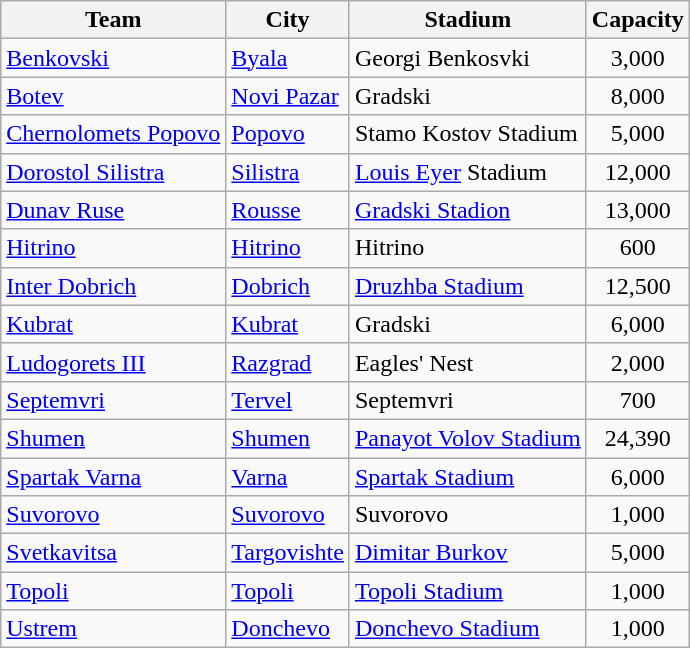<table class="wikitable sortable">
<tr>
<th>Team</th>
<th>City</th>
<th>Stadium</th>
<th>Capacity</th>
</tr>
<tr>
<td><a href='#'>Benkovski</a></td>
<td><a href='#'>Byala</a></td>
<td>Georgi Benkosvki</td>
<td align=center>3,000</td>
</tr>
<tr>
<td><a href='#'>Botev</a></td>
<td><a href='#'>Novi Pazar</a></td>
<td>Gradski</td>
<td align=center>8,000</td>
</tr>
<tr>
<td><a href='#'>Chernolomets Popovo</a></td>
<td><a href='#'>Popovo</a></td>
<td>Stamo Kostov Stadium</td>
<td align=center>5,000</td>
</tr>
<tr>
<td><a href='#'>Dorostol Silistra</a></td>
<td><a href='#'>Silistra</a></td>
<td><a href='#'>Louis Eyer</a> Stadium</td>
<td align=center>12,000</td>
</tr>
<tr>
<td><a href='#'>Dunav Ruse</a></td>
<td><a href='#'>Rousse</a></td>
<td><a href='#'>Gradski Stadion</a></td>
<td align=center>13,000</td>
</tr>
<tr>
<td><a href='#'>Hitrino</a></td>
<td><a href='#'>Hitrino</a></td>
<td>Hitrino</td>
<td align=center>600</td>
</tr>
<tr>
<td><a href='#'>Inter Dobrich</a></td>
<td><a href='#'>Dobrich</a></td>
<td><a href='#'>Druzhba Stadium</a></td>
<td align=center>12,500</td>
</tr>
<tr>
<td><a href='#'>Kubrat</a></td>
<td><a href='#'>Kubrat</a></td>
<td>Gradski</td>
<td align="center">6,000</td>
</tr>
<tr>
<td><a href='#'>Ludogorets III</a></td>
<td><a href='#'>Razgrad</a></td>
<td>Eagles' Nest</td>
<td align="center">2,000</td>
</tr>
<tr>
<td><a href='#'>Septemvri</a></td>
<td><a href='#'>Tervel</a></td>
<td>Septemvri</td>
<td align="center">700</td>
</tr>
<tr>
<td><a href='#'>Shumen</a></td>
<td><a href='#'>Shumen</a></td>
<td><a href='#'>Panayot Volov Stadium</a></td>
<td align=center>24,390</td>
</tr>
<tr>
<td><a href='#'>Spartak Varna</a></td>
<td><a href='#'>Varna</a></td>
<td><a href='#'>Spartak Stadium</a></td>
<td align=center>6,000</td>
</tr>
<tr>
<td><a href='#'>Suvorovo</a></td>
<td><a href='#'>Suvorovo</a></td>
<td>Suvorovo</td>
<td align=center>1,000</td>
</tr>
<tr>
<td><a href='#'>Svetkavitsa</a></td>
<td><a href='#'>Targovishte</a></td>
<td><a href='#'>Dimitar Burkov</a></td>
<td align=center>5,000</td>
</tr>
<tr>
<td><a href='#'>Topoli</a></td>
<td><a href='#'>Topoli</a></td>
<td><a href='#'>Topoli Stadium</a></td>
<td align=center>1,000</td>
</tr>
<tr>
<td><a href='#'>Ustrem</a></td>
<td><a href='#'>Donchevo</a></td>
<td><a href='#'>Donchevo Stadium</a></td>
<td align=center>1,000</td>
</tr>
</table>
